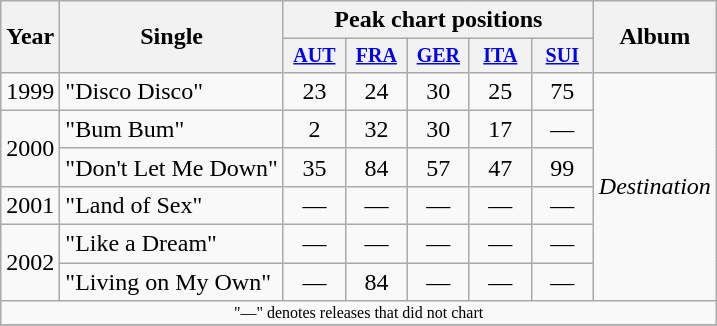<table class="wikitable" style="text-align:center;">
<tr>
<th rowspan="2">Year</th>
<th rowspan="2">Single</th>
<th colspan="5">Peak chart positions</th>
<th rowspan="2">Album</th>
</tr>
<tr style="font-size:smaller;">
<th width="35"><a href='#'>AUT</a><br></th>
<th width="35"><a href='#'>FRA</a><br></th>
<th width="35"><a href='#'>GER</a><br></th>
<th width="35"><a href='#'>ITA</a><br></th>
<th width="35"><a href='#'>SUI</a><br></th>
</tr>
<tr>
<td>1999</td>
<td align="left">"Disco Disco"</td>
<td>23</td>
<td>24</td>
<td>30</td>
<td>25</td>
<td>75</td>
<td align="left" rowspan="6"><em>Destination</em></td>
</tr>
<tr>
<td rowspan=2>2000</td>
<td align="left">"Bum Bum"</td>
<td>2</td>
<td>32</td>
<td>30</td>
<td>17</td>
<td>—</td>
</tr>
<tr>
<td align="left">"Don't Let Me Down"</td>
<td>35</td>
<td>84</td>
<td>57</td>
<td>47</td>
<td>99</td>
</tr>
<tr>
<td>2001</td>
<td align="left">"Land of Sex"</td>
<td>—</td>
<td>—</td>
<td>—</td>
<td>—</td>
<td>—</td>
</tr>
<tr>
<td rowspan=2>2002</td>
<td align="left">"Like a Dream"</td>
<td>—</td>
<td>—</td>
<td>—</td>
<td>—</td>
<td>—</td>
</tr>
<tr>
<td align="left">"Living on My Own"</td>
<td>—</td>
<td>84</td>
<td>—</td>
<td>—</td>
<td>—</td>
</tr>
<tr>
<td colspan="15" style="font-size:8pt">"—" denotes releases that did not chart</td>
</tr>
<tr>
</tr>
</table>
